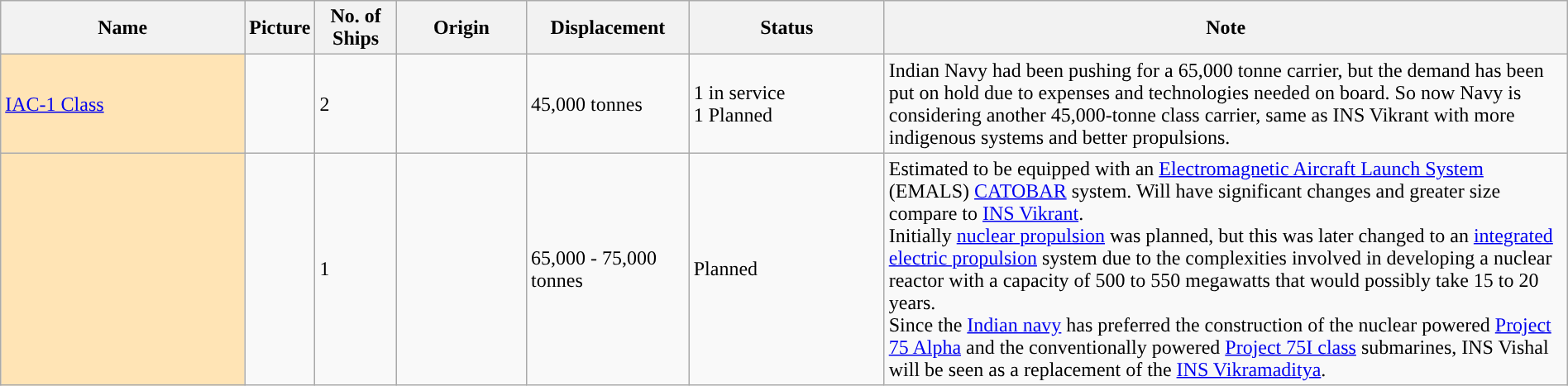<table class="wikitable" style="margin:auto; width:100%;">
<tr>
<th style="text-align:centre; width:15%;">Name</th>
<th style="text-align:centre; width:0%;">Picture</th>
<th style="text-align:centre; width:5%;">No. of Ships</th>
<th style="text-align:centre; width:8%;">Origin</th>
<th style="text-align:centre; width:10%;">Displacement</th>
<th style="text-align:centre; width:12%;">Status</th>
<th style="text-align:centre; width:42%;">Note</th>
</tr>
<tr>
<td style="background: #FFE4B5"><a href='#'>IAC-1 Class</a></td>
<td></td>
<td>2</td>
<td></td>
<td>45,000 tonnes</td>
<td>1 in service  <br>1 Planned</td>
<td>Indian Navy had been pushing for a 65,000 tonne carrier, but the demand has been put on hold due to expenses and technologies needed on board. So now Navy is considering another 45,000-tonne class carrier, same as INS Vikrant with more indigenous systems and better propulsions.</td>
</tr>
<tr>
<td style="background: #FFE4B5"></td>
<td></td>
<td>1</td>
<td></td>
<td>65,000 - 75,000 tonnes</td>
<td>Planned</td>
<td>Estimated to be equipped with an <a href='#'>Electromagnetic Aircraft Launch System</a> (EMALS) <a href='#'>CATOBAR</a> system. Will have significant changes and greater size compare to <a href='#'>INS Vikrant</a>.<br>Initially <a href='#'>nuclear propulsion</a> was planned, but this was later changed to an <a href='#'>integrated electric propulsion</a> system due to the complexities involved in developing a nuclear reactor with a capacity of 500 to 550 megawatts that would possibly take 15 to 20 years.<br>Since the <a href='#'>Indian navy</a> has preferred the construction of the nuclear powered <a href='#'>Project 75 Alpha</a> and the conventionally powered <a href='#'>Project 75I class</a> submarines, INS Vishal will be seen as a replacement of the <a href='#'>INS Vikramaditya</a>.</td>
</tr>
</table>
